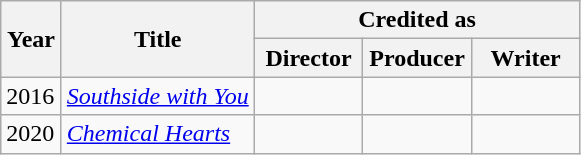<table class="wikitable" style="text-align:left">
<tr>
<th rowspan="2" width="33">Year</th>
<th rowspan="2">Title</th>
<th colspan="3">Credited as</th>
</tr>
<tr>
<th width="65">Director</th>
<th width="65">Producer</th>
<th width="65">Writer</th>
</tr>
<tr>
<td>2016</td>
<td><em><a href='#'>Southside with You</a></em></td>
<td></td>
<td></td>
<td></td>
</tr>
<tr>
<td>2020</td>
<td><em><a href='#'>Chemical Hearts</a></em></td>
<td></td>
<td></td>
<td></td>
</tr>
</table>
